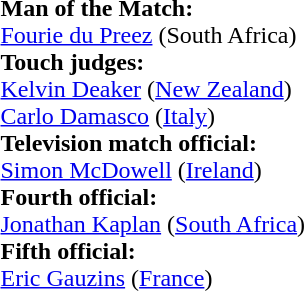<table>
<tr>
<td><br><strong>Man of the Match:</strong>
<br><a href='#'>Fourie du Preez</a> (South Africa)<br><strong>Touch judges:</strong>
<br><a href='#'>Kelvin Deaker</a> (<a href='#'>New Zealand</a>)
<br><a href='#'>Carlo Damasco</a> (<a href='#'>Italy</a>)
<br><strong>Television match official:</strong>
<br><a href='#'>Simon McDowell</a> (<a href='#'>Ireland</a>)
<br><strong>Fourth official:</strong>
<br><a href='#'>Jonathan Kaplan</a> (<a href='#'>South Africa</a>)
<br><strong>Fifth official:</strong>
<br><a href='#'>Eric Gauzins</a> (<a href='#'>France</a>)</td>
</tr>
</table>
